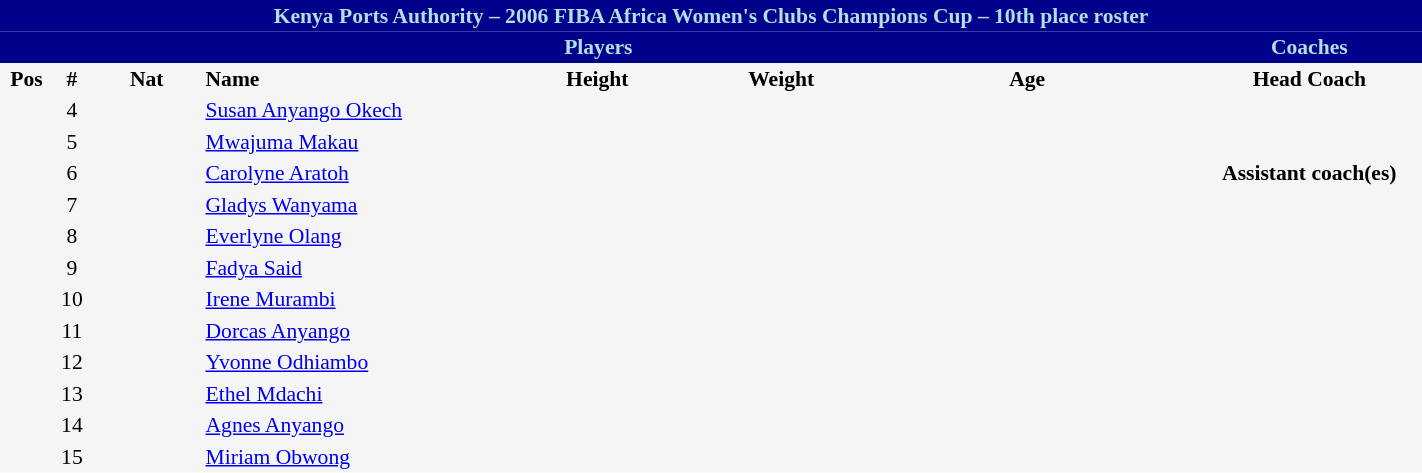<table border=0 cellpadding=2 cellspacing=0  |- bgcolor=#f5f5f5 style="text-align:center; font-size:90%;" width=75%>
<tr>
<td colspan="8" style="background: #00008b; color: #b0e0e6"><strong>Kenya Ports Authority – 2006 FIBA Africa Women's Clubs Champions Cup – 10th place roster</strong></td>
</tr>
<tr>
<td colspan="7" style="background: #00008b; color: #b0e0e6"><strong>Players</strong></td>
<td style="background: #00008b; color: #b0e0e6"><strong>Coaches</strong></td>
</tr>
<tr style="background=#f5f5f5; color: black">
<th width=5px>Pos</th>
<th width=5px>#</th>
<th width=50px>Nat</th>
<th width=135px align=left>Name</th>
<th width=100px>Height</th>
<th width=70px>Weight</th>
<th width=160px>Age</th>
<th width=105px>Head Coach</th>
</tr>
<tr>
<td></td>
<td>4</td>
<td></td>
<td align=left><a href='#'>Susan Anyango Okech</a></td>
<td></td>
<td></td>
<td><span></span></td>
<td></td>
</tr>
<tr>
<td></td>
<td>5</td>
<td></td>
<td align=left><a href='#'>Mwajuma Makau</a></td>
<td></td>
<td></td>
<td><span></span></td>
</tr>
<tr>
<td></td>
<td>6</td>
<td></td>
<td align=left><a href='#'>Carolyne Aratoh</a></td>
<td></td>
<td></td>
<td><span></span></td>
<td><strong>Assistant coach(es)</strong></td>
</tr>
<tr>
<td></td>
<td>7</td>
<td></td>
<td align=left><a href='#'>Gladys Wanyama</a></td>
<td></td>
<td></td>
<td><span></span></td>
<td></td>
</tr>
<tr>
<td></td>
<td>8</td>
<td></td>
<td align=left><a href='#'>Everlyne Olang</a></td>
<td></td>
<td></td>
<td><span></span></td>
<td></td>
</tr>
<tr>
<td></td>
<td>9</td>
<td></td>
<td align=left><a href='#'>Fadya Said</a></td>
<td></td>
<td></td>
<td><span></span></td>
</tr>
<tr>
<td></td>
<td>10</td>
<td></td>
<td align=left><a href='#'>Irene Murambi</a></td>
<td></td>
<td></td>
<td><span></span></td>
</tr>
<tr>
<td></td>
<td>11</td>
<td></td>
<td align=left><a href='#'>Dorcas Anyango</a></td>
<td></td>
<td></td>
<td><span></span></td>
</tr>
<tr>
<td></td>
<td>12</td>
<td></td>
<td align=left><a href='#'>Yvonne Odhiambo</a></td>
<td></td>
<td></td>
<td><span></span></td>
</tr>
<tr>
<td></td>
<td>13</td>
<td></td>
<td align=left><a href='#'>Ethel Mdachi</a></td>
<td></td>
<td></td>
<td><span></span></td>
</tr>
<tr>
<td></td>
<td>14</td>
<td></td>
<td align=left><a href='#'>Agnes Anyango</a></td>
<td></td>
<td></td>
<td><span></span></td>
</tr>
<tr>
<td></td>
<td>15</td>
<td></td>
<td align=left><a href='#'>Miriam Obwong</a></td>
<td></td>
<td></td>
<td><span></span></td>
</tr>
</table>
